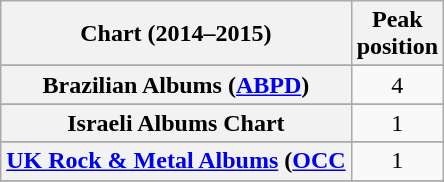<table class="wikitable sortable plainrowheaders" style="text-align: center;">
<tr>
<th scope="col">Chart (2014–2015)</th>
<th scope="col">Peak<br>position</th>
</tr>
<tr>
</tr>
<tr>
</tr>
<tr>
</tr>
<tr>
</tr>
<tr>
<th scope="row">Brazilian Albums (<a href='#'>ABPD</a>)</th>
<td style="text-align:center;">4</td>
</tr>
<tr>
</tr>
<tr>
</tr>
<tr>
</tr>
<tr>
</tr>
<tr>
</tr>
<tr>
</tr>
<tr>
</tr>
<tr>
</tr>
<tr>
</tr>
<tr>
</tr>
<tr>
</tr>
<tr>
<th scope="row">Israeli Albums Chart</th>
<td>1</td>
</tr>
<tr>
</tr>
<tr>
</tr>
<tr>
</tr>
<tr>
</tr>
<tr>
</tr>
<tr>
</tr>
<tr>
</tr>
<tr>
</tr>
<tr>
</tr>
<tr>
</tr>
<tr>
</tr>
<tr>
</tr>
<tr>
<th scope="row"><a href='#'>UK Rock & Metal Albums</a> (<a href='#'>OCC</a></th>
<td>1</td>
</tr>
<tr>
</tr>
<tr>
</tr>
</table>
